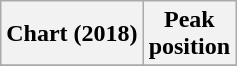<table class="wikitable plainrowheaders">
<tr>
<th>Chart (2018)</th>
<th>Peak<br>position</th>
</tr>
<tr>
</tr>
</table>
